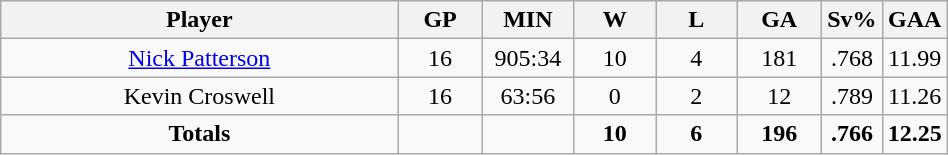<table class="wikitable sortable" width="50%">
<tr align="center"  bgcolor="#dddddd">
<th width="50%">Player</th>
<th width="10%">GP</th>
<th width="10%">MIN</th>
<th width="10%">W</th>
<th width="10%">L</th>
<th width="10%">GA</th>
<th width="10%">Sv%</th>
<th width="10%">GAA</th>
</tr>
<tr align=center>
<td><a href='#'>Nick Patterson</a></td>
<td>16</td>
<td>905:34</td>
<td>10</td>
<td>4</td>
<td>181</td>
<td>.768</td>
<td>11.99</td>
</tr>
<tr align=center>
<td>Kevin Croswell</td>
<td>16</td>
<td>63:56</td>
<td>0</td>
<td>2</td>
<td>12</td>
<td>.789</td>
<td>11.26</td>
</tr>
<tr align=center>
<td><strong>Totals</strong></td>
<td></td>
<td></td>
<td><strong>10</strong></td>
<td><strong>6</strong></td>
<td><strong> 196</strong></td>
<td><strong> .766</strong></td>
<td><strong> 12.25</strong></td>
</tr>
</table>
